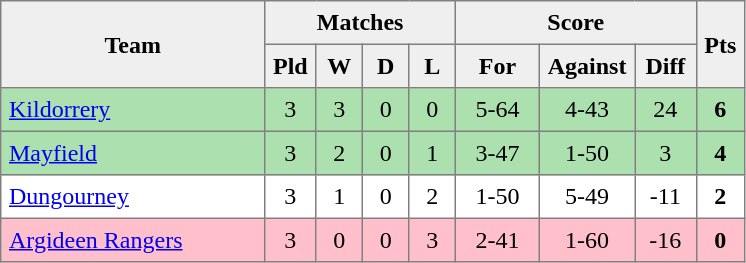<table style=border-collapse:collapse border=1 cellspacing=0 cellpadding=5>
<tr align=center bgcolor=#efefef>
<th rowspan=2 width=165>Team</th>
<th colspan=4>Matches</th>
<th colspan=3>Score</th>
<th rowspan=2width=20>Pts</th>
</tr>
<tr align=center bgcolor=#efefef>
<th width=20>Pld</th>
<th width=20>W</th>
<th width=20>D</th>
<th width=20>L</th>
<th width=45>For</th>
<th width=45>Against</th>
<th width=30>Diff</th>
</tr>
<tr align=center style="background:#ACE1AF;">
<td style="text-align:left;"><a href='#'>Kildorrery</a></td>
<td>3</td>
<td>3</td>
<td>0</td>
<td>0</td>
<td>5-64</td>
<td>4-43</td>
<td>24</td>
<td><strong>6</strong></td>
</tr>
<tr align=center  style="background:#ACE1AF;">
<td style="text-align:left;"><a href='#'>Mayfield</a></td>
<td>3</td>
<td>2</td>
<td>0</td>
<td>1</td>
<td>3-47</td>
<td>1-50</td>
<td>3</td>
<td><strong>4</strong></td>
</tr>
<tr align=center>
<td style="text-align:left;"><a href='#'>Dungourney</a></td>
<td>3</td>
<td>1</td>
<td>0</td>
<td>2</td>
<td>1-50</td>
<td>5-49</td>
<td>-11</td>
<td><strong>2</strong></td>
</tr>
<tr align=center style="background:#FFC0CB;">
<td style="text-align:left;"><a href='#'>Argideen Rangers</a></td>
<td>3</td>
<td>0</td>
<td>0</td>
<td>3</td>
<td>2-41</td>
<td>1-60</td>
<td>-16</td>
<td><strong>0</strong></td>
</tr>
</table>
